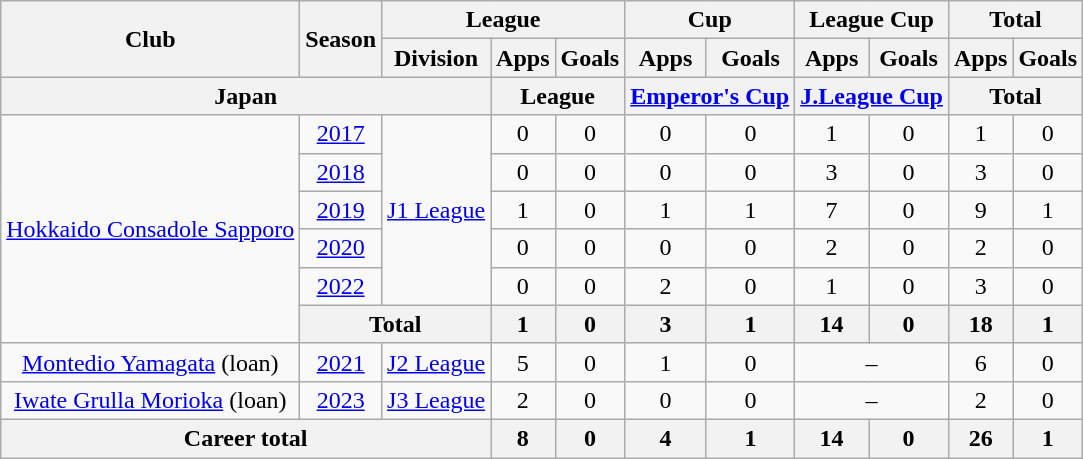<table class="wikitable" style="text-align: center">
<tr>
<th rowspan="2">Club</th>
<th rowspan="2">Season</th>
<th colspan="3">League</th>
<th colspan="2">Cup</th>
<th colspan="2">League Cup</th>
<th colspan="2">Total</th>
</tr>
<tr>
<th>Division</th>
<th>Apps</th>
<th>Goals</th>
<th>Apps</th>
<th>Goals</th>
<th>Apps</th>
<th>Goals</th>
<th>Apps</th>
<th>Goals</th>
</tr>
<tr>
<th colspan=3>Japan</th>
<th colspan=2>League</th>
<th colspan=2><a href='#'>Emperor's Cup</a></th>
<th colspan=2><a href='#'>J.League Cup</a></th>
<th colspan=2>Total</th>
</tr>
<tr>
<td rowspan="6"><a href='#'>Hokkaido Consadole Sapporo</a></td>
<td><a href='#'>2017</a></td>
<td rowspan="5"><a href='#'>J1 League</a></td>
<td>0</td>
<td>0</td>
<td>0</td>
<td>0</td>
<td>1</td>
<td>0</td>
<td>1</td>
<td>0</td>
</tr>
<tr>
<td><a href='#'>2018</a></td>
<td>0</td>
<td>0</td>
<td>0</td>
<td>0</td>
<td>3</td>
<td>0</td>
<td>3</td>
<td>0</td>
</tr>
<tr>
<td><a href='#'>2019</a></td>
<td>1</td>
<td>0</td>
<td>1</td>
<td>1</td>
<td>7</td>
<td>0</td>
<td>9</td>
<td>1</td>
</tr>
<tr>
<td><a href='#'>2020</a></td>
<td>0</td>
<td>0</td>
<td>0</td>
<td>0</td>
<td>2</td>
<td>0</td>
<td>2</td>
<td>0</td>
</tr>
<tr>
<td><a href='#'>2022</a></td>
<td>0</td>
<td>0</td>
<td>2</td>
<td>0</td>
<td>1</td>
<td>0</td>
<td>3</td>
<td>0</td>
</tr>
<tr>
<th colspan="2">Total</th>
<th>1</th>
<th>0</th>
<th>3</th>
<th>1</th>
<th>14</th>
<th>0</th>
<th>18</th>
<th>1</th>
</tr>
<tr>
<td><a href='#'>Montedio Yamagata</a> (loan)</td>
<td><a href='#'>2021</a></td>
<td><a href='#'>J2 League</a></td>
<td>5</td>
<td>0</td>
<td>1</td>
<td>0</td>
<td colspan="2">–</td>
<td>6</td>
<td>0</td>
</tr>
<tr>
<td><a href='#'>Iwate Grulla Morioka</a> (loan)</td>
<td><a href='#'>2023</a></td>
<td><a href='#'>J3 League</a></td>
<td>2</td>
<td>0</td>
<td>0</td>
<td>0</td>
<td colspan="2">–</td>
<td>2</td>
<td>0</td>
</tr>
<tr>
<th colspan=3>Career total</th>
<th>8</th>
<th>0</th>
<th>4</th>
<th>1</th>
<th>14</th>
<th>0</th>
<th>26</th>
<th>1</th>
</tr>
</table>
